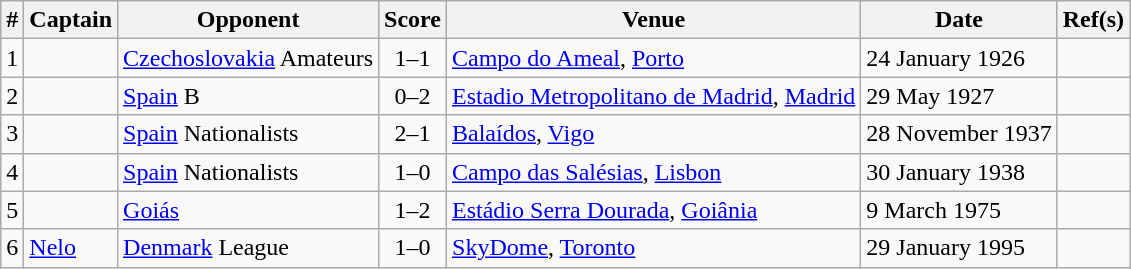<table class="wikitable sortable" style="text-align: center;">
<tr>
<th>#</th>
<th>Captain</th>
<th>Opponent</th>
<th data-sort-type="number">Score</th>
<th>Venue</th>
<th data-sort-type="isoDate">Date</th>
<th class="unsortable">Ref(s)</th>
</tr>
<tr>
<td>1</td>
<td style="text-align:left;"></td>
<td style="text-align:left;"><a href='#'>Czechoslovakia</a> Amateurs</td>
<td>1–1</td>
<td style="text-align:left;"><a href='#'>Campo do Ameal</a>, <a href='#'>Porto</a></td>
<td style="text-align:left;">24 January 1926</td>
<td></td>
</tr>
<tr>
<td>2</td>
<td style="text-align:left;"></td>
<td style="text-align:left;"><a href='#'>Spain</a> B</td>
<td>0–2</td>
<td style="text-align:left;"><a href='#'>Estadio Metropolitano de Madrid</a>, <a href='#'>Madrid</a></td>
<td style="text-align:left;">29 May 1927</td>
<td></td>
</tr>
<tr>
<td>3</td>
<td style="text-align:left;"></td>
<td style="text-align:left;"><a href='#'>Spain</a> Nationalists</td>
<td>2–1</td>
<td style="text-align:left;"><a href='#'>Balaídos</a>, <a href='#'>Vigo</a></td>
<td style="text-align:left;">28 November 1937</td>
<td></td>
</tr>
<tr>
<td>4</td>
<td style="text-align:left;"></td>
<td style="text-align:left;"><a href='#'>Spain</a> Nationalists</td>
<td>1–0</td>
<td style="text-align:left;"><a href='#'>Campo das Salésias</a>, <a href='#'>Lisbon</a></td>
<td style="text-align:left;">30 January 1938</td>
<td></td>
</tr>
<tr>
<td>5</td>
<td style="text-align:left;"></td>
<td style="text-align:left;"><a href='#'>Goiás</a></td>
<td>1–2</td>
<td style="text-align:left;"><a href='#'>Estádio Serra Dourada</a>, <a href='#'>Goiânia</a></td>
<td style="text-align:left;">9 March 1975</td>
<td></td>
</tr>
<tr>
<td>6</td>
<td style="text-align:left;"><a href='#'>Nelo</a></td>
<td style="text-align:left;"><a href='#'>Denmark</a> League</td>
<td>1–0</td>
<td style="text-align:left;"><a href='#'>SkyDome</a>, <a href='#'>Toronto</a></td>
<td style="text-align:left;">29 January 1995</td>
<td></td>
</tr>
</table>
